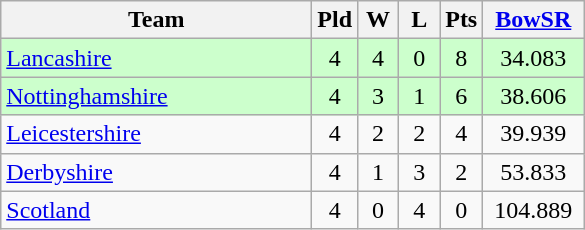<table class="wikitable" style="text-align: center;">
<tr>
<th width=200>Team</th>
<th width=20>Pld</th>
<th width=20>W</th>
<th width=20>L</th>
<th width=20>Pts</th>
<th width=60><a href='#'>BowSR</a></th>
</tr>
<tr bgcolor="#ccffcc">
<td align=left><a href='#'>Lancashire</a></td>
<td>4</td>
<td>4</td>
<td>0</td>
<td>8</td>
<td>34.083</td>
</tr>
<tr bgcolor="#ccffcc">
<td align=left><a href='#'>Nottinghamshire</a></td>
<td>4</td>
<td>3</td>
<td>1</td>
<td>6</td>
<td>38.606</td>
</tr>
<tr>
<td align=left><a href='#'>Leicestershire</a></td>
<td>4</td>
<td>2</td>
<td>2</td>
<td>4</td>
<td>39.939</td>
</tr>
<tr>
<td align=left><a href='#'>Derbyshire</a></td>
<td>4</td>
<td>1</td>
<td>3</td>
<td>2</td>
<td>53.833</td>
</tr>
<tr>
<td align=left><a href='#'>Scotland</a></td>
<td>4</td>
<td>0</td>
<td>4</td>
<td>0</td>
<td>104.889</td>
</tr>
</table>
